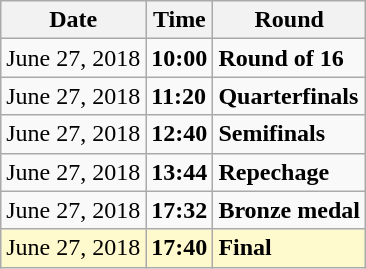<table class="wikitable">
<tr>
<th>Date</th>
<th>Time</th>
<th>Round</th>
</tr>
<tr>
<td>June 27, 2018</td>
<td><strong>10:00</strong></td>
<td><strong>Round of 16</strong></td>
</tr>
<tr>
<td>June 27, 2018</td>
<td><strong>11:20</strong></td>
<td><strong>Quarterfinals</strong></td>
</tr>
<tr>
<td>June 27, 2018</td>
<td><strong>12:40</strong></td>
<td><strong>Semifinals</strong></td>
</tr>
<tr>
<td>June 27, 2018</td>
<td><strong>13:44</strong></td>
<td><strong>Repechage</strong></td>
</tr>
<tr>
<td>June 27, 2018</td>
<td><strong>17:32</strong></td>
<td><strong>Bronze medal</strong></td>
</tr>
<tr style=background:lemonchiffon>
<td>June 27, 2018</td>
<td><strong>17:40</strong></td>
<td><strong>Final</strong></td>
</tr>
</table>
